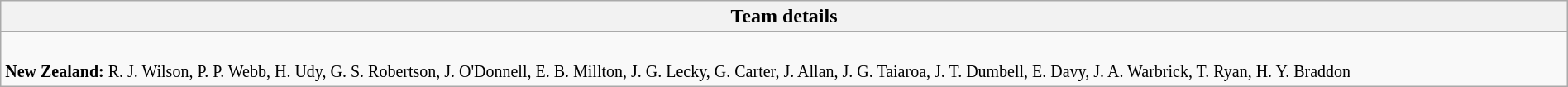<table class="wikitable collapsible collapsed" style="width:100%">
<tr>
<th>Team details</th>
</tr>
<tr>
<td><br><small>
<strong>New Zealand:</strong> R. J. Wilson, P. P. Webb, H. Udy, G. S. Robertson, J. O'Donnell, E. B. Millton, J. G. Lecky, G. Carter, J. Allan, J. G. Taiaroa, J. T. Dumbell, E. Davy, J. A. Warbrick, T. Ryan, H. Y. Braddon
</small></td>
</tr>
</table>
